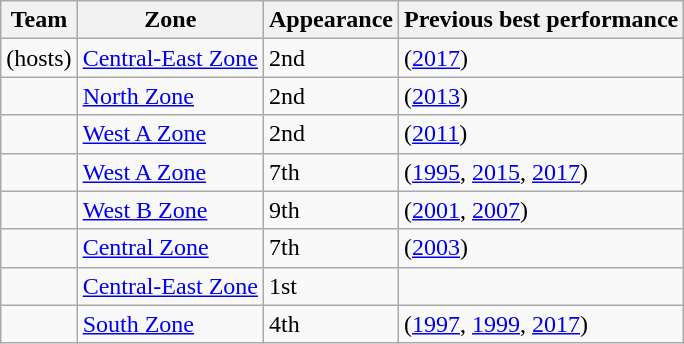<table class="wikitable sortable" style="text-align: left;">
<tr>
<th>Team</th>
<th>Zone</th>
<th data-sort-type="number">Appearance</th>
<th>Previous best performance</th>
</tr>
<tr>
<td> (hosts)</td>
<td><a href='#'>Central-East Zone</a></td>
<td>2nd</td>
<td> (<a href='#'>2017</a>)</td>
</tr>
<tr>
<td></td>
<td><a href='#'>North Zone</a></td>
<td>2nd</td>
<td> (<a href='#'>2013</a>)</td>
</tr>
<tr>
<td></td>
<td><a href='#'>West A Zone</a></td>
<td>2nd</td>
<td> (<a href='#'>2011</a>)</td>
</tr>
<tr>
<td></td>
<td><a href='#'>West A Zone</a></td>
<td>7th</td>
<td> (<a href='#'>1995</a>, <a href='#'>2015</a>, <a href='#'>2017</a>)</td>
</tr>
<tr>
<td></td>
<td><a href='#'>West B Zone</a></td>
<td>9th</td>
<td> (<a href='#'>2001</a>, <a href='#'>2007</a>)</td>
</tr>
<tr>
<td></td>
<td><a href='#'>Central Zone</a></td>
<td>7th</td>
<td> (<a href='#'>2003</a>)</td>
</tr>
<tr>
<td></td>
<td><a href='#'>Central-East Zone</a></td>
<td>1st</td>
<td></td>
</tr>
<tr>
<td></td>
<td><a href='#'>South Zone</a></td>
<td>4th</td>
<td> (<a href='#'>1997</a>, <a href='#'>1999</a>, <a href='#'>2017</a>)</td>
</tr>
</table>
